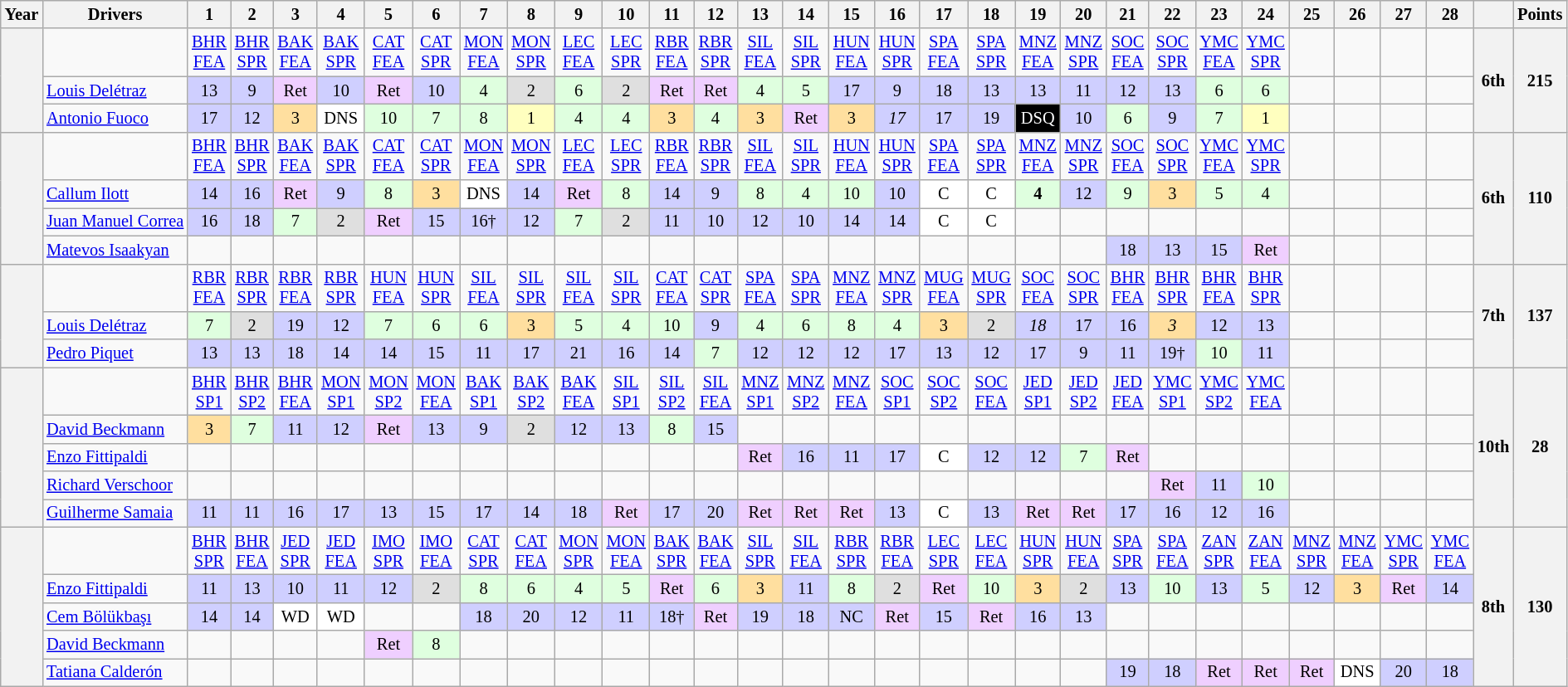<table class="wikitable" style="text-align:center; font-size:85%">
<tr>
<th>Year</th>
<th>Drivers</th>
<th>1</th>
<th>2</th>
<th>3</th>
<th>4</th>
<th>5</th>
<th>6</th>
<th>7</th>
<th>8</th>
<th>9</th>
<th>10</th>
<th>11</th>
<th>12</th>
<th>13</th>
<th>14</th>
<th>15</th>
<th>16</th>
<th>17</th>
<th>18</th>
<th>19</th>
<th>20</th>
<th>21</th>
<th>22</th>
<th>23</th>
<th>24</th>
<th>25</th>
<th>26</th>
<th>27</th>
<th>28</th>
<th></th>
<th>Points</th>
</tr>
<tr>
<th rowspan=3></th>
<td></td>
<td><a href='#'>BHR<br>FEA</a></td>
<td><a href='#'>BHR<br>SPR</a></td>
<td><a href='#'>BAK<br>FEA</a></td>
<td><a href='#'>BAK<br>SPR</a></td>
<td><a href='#'>CAT<br>FEA</a></td>
<td><a href='#'>CAT<br>SPR</a></td>
<td><a href='#'>MON<br>FEA</a></td>
<td><a href='#'>MON<br>SPR</a></td>
<td><a href='#'>LEC<br>FEA</a></td>
<td><a href='#'>LEC<br>SPR</a></td>
<td><a href='#'>RBR<br>FEA</a></td>
<td><a href='#'>RBR<br>SPR</a></td>
<td><a href='#'>SIL<br>FEA</a></td>
<td><a href='#'>SIL<br>SPR</a></td>
<td><a href='#'>HUN<br>FEA</a></td>
<td><a href='#'>HUN<br>SPR</a></td>
<td><a href='#'>SPA<br>FEA</a></td>
<td><a href='#'>SPA<br>SPR</a></td>
<td><a href='#'>MNZ<br>FEA</a></td>
<td><a href='#'>MNZ<br>SPR</a></td>
<td><a href='#'>SOC<br>FEA</a></td>
<td><a href='#'>SOC<br>SPR</a></td>
<td><a href='#'>YMC<br>FEA</a></td>
<td><a href='#'>YMC<br>SPR</a></td>
<td></td>
<td></td>
<td></td>
<td></td>
<th rowspan=3>6th</th>
<th rowspan=3>215</th>
</tr>
<tr>
<td align=left> <a href='#'>Louis Delétraz</a></td>
<td style="background:#CFCFFF;">13</td>
<td style="background:#CFCFFF;">9</td>
<td style="background:#EFCFFF;">Ret</td>
<td style="background:#CFCFFF;">10</td>
<td style="background:#EFCFFF;">Ret</td>
<td style="background:#CFCFFF;">10</td>
<td style="background:#DFFFDF;">4</td>
<td style="background:#DFDFDF;">2</td>
<td style="background:#DFFFDF;">6</td>
<td style="background:#DFDFDF;">2</td>
<td style="background:#EFCFFF;">Ret</td>
<td style="background:#EFCFFF;">Ret</td>
<td style="background:#DFFFDF;">4</td>
<td style="background:#DFFFDF;">5</td>
<td style="background:#CFCFFF;">17</td>
<td style="background:#CFCFFF;">9</td>
<td style="background:#CFCFFF;">18</td>
<td style="background:#CFCFFF;">13</td>
<td style="background:#CFCFFF;">13</td>
<td style="background:#CFCFFF;">11</td>
<td style="background:#CFCFFF;">12</td>
<td style="background:#CFCFFF;">13</td>
<td style="background:#DFFFDF;">6</td>
<td style="background:#DFFFDF;">6</td>
<td></td>
<td></td>
<td></td>
<td></td>
</tr>
<tr>
<td align=left> <a href='#'>Antonio Fuoco</a></td>
<td style="background:#CFCFFF;">17</td>
<td style="background:#CFCFFF;">12</td>
<td style="background:#FFDF9F;">3</td>
<td style="background:#FFFFFF;">DNS</td>
<td style="background:#DFFFDF;">10</td>
<td style="background:#DFFFDF;">7</td>
<td style="background:#DFFFDF;">8</td>
<td style="background:#FFFFBF;">1</td>
<td style="background:#DFFFDF;">4</td>
<td style="background:#DFFFDF;">4</td>
<td style="background:#FFDF9F;">3</td>
<td style="background:#DFFFDF;">4</td>
<td style="background:#FFDF9F;">3</td>
<td style="background:#EFCFFF;">Ret</td>
<td style="background:#FFDF9F;">3</td>
<td style="background:#CFCFFF;"><em>17</em></td>
<td style="background:#CFCFFF;">17</td>
<td style="background:#CFCFFF;">19</td>
<td style="background:#000000; color:white">DSQ</td>
<td style="background:#CFCFFF;">10</td>
<td style="background:#DFFFDF;">6</td>
<td style="background:#CFCFFF;">9</td>
<td style="background:#DFFFDF;">7</td>
<td style="background:#FFFFBF;">1</td>
<td></td>
<td></td>
<td></td>
<td></td>
</tr>
<tr>
<th rowspan=4></th>
<td></td>
<td><a href='#'>BHR<br>FEA</a></td>
<td><a href='#'>BHR<br>SPR</a></td>
<td><a href='#'>BAK<br>FEA</a></td>
<td><a href='#'>BAK<br>SPR</a></td>
<td><a href='#'>CAT<br>FEA</a></td>
<td><a href='#'>CAT<br>SPR</a></td>
<td><a href='#'>MON<br>FEA</a></td>
<td><a href='#'>MON<br>SPR</a></td>
<td><a href='#'>LEC<br>FEA</a></td>
<td><a href='#'>LEC<br>SPR</a></td>
<td><a href='#'>RBR<br>FEA</a></td>
<td><a href='#'>RBR<br>SPR</a></td>
<td><a href='#'>SIL<br>FEA</a></td>
<td><a href='#'>SIL<br>SPR</a></td>
<td><a href='#'>HUN<br>FEA</a></td>
<td><a href='#'>HUN<br>SPR</a></td>
<td><a href='#'>SPA<br>FEA</a></td>
<td><a href='#'>SPA<br>SPR</a></td>
<td><a href='#'>MNZ<br>FEA</a></td>
<td><a href='#'>MNZ<br>SPR</a></td>
<td><a href='#'>SOC<br>FEA</a></td>
<td><a href='#'>SOC<br>SPR</a></td>
<td><a href='#'>YMC<br>FEA</a></td>
<td><a href='#'>YMC<br>SPR</a></td>
<td></td>
<td></td>
<td></td>
<td></td>
<th rowspan=4>6th</th>
<th rowspan=4>110</th>
</tr>
<tr>
<td align=left> <a href='#'>Callum Ilott</a></td>
<td style="background:#CFCFFF;">14</td>
<td style="background:#CFCFFF;">16</td>
<td style="background:#EFCFFF;">Ret</td>
<td style="background:#CFCFFF;">9</td>
<td style="background:#DFFFDF;">8</td>
<td style="background:#FFDF9F;">3</td>
<td style="background:#FFFFFF;">DNS</td>
<td style="background:#CFCFFF;">14</td>
<td style="background:#EFCFFF;">Ret</td>
<td style="background:#DFFFDF;">8</td>
<td style="background:#CFCFFF;">14</td>
<td style="background:#CFCFFF;">9</td>
<td style="background:#DFFFDF;">8</td>
<td style="background:#DFFFDF;">4</td>
<td style="background:#DFFFDF;">10</td>
<td style="background:#CFCFFF;">10</td>
<td style="background:#FFFFFF;">C</td>
<td style="background:#FFFFFF;">C</td>
<td style="background:#DFFFDF;"><strong>4</strong></td>
<td style="background:#CFCFFF;">12</td>
<td style="background:#DFFFDF;">9</td>
<td style="background:#FFDF9F;">3</td>
<td style="background:#DFFFDF;">5</td>
<td style="background:#DFFFDF;">4</td>
<td></td>
<td></td>
<td></td>
<td></td>
</tr>
<tr>
<td align=left nowrap> <a href='#'>Juan Manuel Correa</a></td>
<td style="background:#CFCFFF;">16</td>
<td style="background:#CFCFFF;">18</td>
<td style="background:#DFFFDF;">7</td>
<td style="background:#DFDFDF;">2</td>
<td style="background:#EFCFFF;">Ret</td>
<td style="background:#CFCFFF;">15</td>
<td style="background:#CFCFFF;">16†</td>
<td style="background:#CFCFFF;">12</td>
<td style="background:#DFFFDF;">7</td>
<td style="background:#DFDFDF;">2</td>
<td style="background:#CFCFFF;">11</td>
<td style="background:#CFCFFF;">10</td>
<td style="background:#CFCFFF;">12</td>
<td style="background:#CFCFFF;">10</td>
<td style="background:#CFCFFF;">14</td>
<td style="background:#CFCFFF;">14</td>
<td style="background:#FFFFFF;">C</td>
<td style="background:#FFFFFF;">C</td>
<td></td>
<td></td>
<td></td>
<td></td>
<td></td>
<td></td>
<td></td>
<td></td>
<td></td>
<td></td>
</tr>
<tr>
<td align=left> <a href='#'>Matevos Isaakyan</a></td>
<td></td>
<td></td>
<td></td>
<td></td>
<td></td>
<td></td>
<td></td>
<td></td>
<td></td>
<td></td>
<td></td>
<td></td>
<td></td>
<td></td>
<td></td>
<td></td>
<td></td>
<td></td>
<td></td>
<td></td>
<td style="background:#CFCFFF;">18</td>
<td style="background:#CFCFFF;">13</td>
<td style="background:#CFCFFF;">15</td>
<td style="background:#EFCFFF;">Ret</td>
<td></td>
<td></td>
<td></td>
<td></td>
</tr>
<tr>
<th rowspan=3></th>
<td></td>
<td><a href='#'>RBR<br>FEA</a></td>
<td><a href='#'>RBR<br>SPR</a></td>
<td><a href='#'>RBR<br>FEA</a></td>
<td><a href='#'>RBR<br>SPR</a></td>
<td><a href='#'>HUN<br>FEA</a></td>
<td><a href='#'>HUN<br>SPR</a></td>
<td><a href='#'>SIL<br>FEA</a></td>
<td><a href='#'>SIL<br>SPR</a></td>
<td><a href='#'>SIL<br>FEA</a></td>
<td><a href='#'>SIL<br>SPR</a></td>
<td><a href='#'>CAT<br>FEA</a></td>
<td><a href='#'>CAT<br>SPR</a></td>
<td><a href='#'>SPA<br>FEA</a></td>
<td><a href='#'>SPA<br>SPR</a></td>
<td><a href='#'>MNZ<br>FEA</a></td>
<td><a href='#'>MNZ<br>SPR</a></td>
<td><a href='#'>MUG<br>FEA</a></td>
<td><a href='#'>MUG<br>SPR</a></td>
<td><a href='#'>SOC<br>FEA</a></td>
<td><a href='#'>SOC<br>SPR</a></td>
<td><a href='#'>BHR<br>FEA</a></td>
<td><a href='#'>BHR<br>SPR</a></td>
<td><a href='#'>BHR<br>FEA</a></td>
<td><a href='#'>BHR<br>SPR</a></td>
<td></td>
<td></td>
<td></td>
<td></td>
<th rowspan=3>7th</th>
<th rowspan=3>137</th>
</tr>
<tr>
<td align=left> <a href='#'>Louis Delétraz</a></td>
<td style="background:#DFFFDF;">7</td>
<td style="background:#DFDFDF;">2</td>
<td style="background:#CFCFFF;">19</td>
<td style="background:#CFCFFF;">12</td>
<td style="background:#DFFFDF;">7</td>
<td style="background:#DFFFDF;">6</td>
<td style="background:#DFFFDF;">6</td>
<td style="background:#FFDF9F;">3</td>
<td style="background:#DFFFDF;">5</td>
<td style="background:#DFFFDF;">4</td>
<td style="background:#DFFFDF;">10</td>
<td style="background:#CFCFFF;">9</td>
<td style="background:#DFFFDF;">4</td>
<td style="background:#DFFFDF;">6</td>
<td style="background:#DFFFDF;">8</td>
<td style="background:#DFFFDF;">4</td>
<td style="background:#FFDF9F;">3</td>
<td style="background:#DFDFDF;">2</td>
<td style="background:#CFCFFF;"><em>18</em></td>
<td style="background:#CFCFFF;">17</td>
<td style="background:#CFCFFF;">16</td>
<td style="background:#FFDF9F;"><em>3</em></td>
<td style="background:#CFCFFF;">12</td>
<td style="background:#CFCFFF;">13</td>
<td></td>
<td></td>
<td></td>
<td></td>
</tr>
<tr>
<td align=left> <a href='#'>Pedro Piquet</a></td>
<td style="background:#CFCFFF;">13</td>
<td style="background:#CFCFFF;">13</td>
<td style="background:#CFCFFF;">18</td>
<td style="background:#CFCFFF;">14</td>
<td style="background:#CFCFFF;">14</td>
<td style="background:#CFCFFF;">15</td>
<td style="background:#CFCFFF;">11</td>
<td style="background:#CFCFFF;">17</td>
<td style="background:#CFCFFF;">21</td>
<td style="background:#CFCFFF;">16</td>
<td style="background:#CFCFFF;">14</td>
<td style="background:#DFFFDF;">7</td>
<td style="background:#CFCFFF;">12</td>
<td style="background:#CFCFFF;">12</td>
<td style="background:#CFCFFF;">12</td>
<td style="background:#CFCFFF;">17</td>
<td style="background:#CFCFFF;">13</td>
<td style="background:#CFCFFF;">12</td>
<td style="background:#CFCFFF;">17</td>
<td style="background:#CFCFFF;">9</td>
<td style="background:#CFCFFF;">11</td>
<td style="background:#CFCFFF;">19†</td>
<td style="background:#DFFFDF;">10</td>
<td style="background:#CFCFFF;">11</td>
<td></td>
<td></td>
<td></td>
<td></td>
</tr>
<tr>
<th rowspan=5></th>
<td></td>
<td><a href='#'>BHR<br>SP1</a></td>
<td><a href='#'>BHR<br>SP2</a></td>
<td><a href='#'>BHR<br>FEA</a></td>
<td><a href='#'>MON<br>SP1</a></td>
<td><a href='#'>MON<br>SP2</a></td>
<td><a href='#'>MON<br>FEA</a></td>
<td><a href='#'>BAK<br>SP1</a></td>
<td><a href='#'>BAK<br>SP2</a></td>
<td><a href='#'>BAK<br>FEA</a></td>
<td><a href='#'>SIL<br>SP1</a></td>
<td><a href='#'>SIL<br>SP2</a></td>
<td><a href='#'>SIL<br>FEA</a></td>
<td><a href='#'>MNZ<br>SP1</a></td>
<td><a href='#'>MNZ<br>SP2</a></td>
<td><a href='#'>MNZ<br>FEA</a></td>
<td><a href='#'>SOC<br>SP1</a></td>
<td><a href='#'>SOC<br>SP2</a></td>
<td><a href='#'>SOC<br>FEA</a></td>
<td><a href='#'>JED<br>SP1</a></td>
<td><a href='#'>JED<br>SP2</a></td>
<td><a href='#'>JED<br>FEA</a></td>
<td><a href='#'>YMC<br>SP1</a></td>
<td><a href='#'>YMC<br>SP2</a></td>
<td><a href='#'>YMC<br>FEA</a></td>
<td></td>
<td></td>
<td></td>
<td></td>
<th rowspan=5>10th</th>
<th rowspan=5>28</th>
</tr>
<tr>
<td align=left> <a href='#'>David Beckmann</a></td>
<td style="background:#FFDF9F;">3</td>
<td style="background:#DFFFDF;">7</td>
<td style="background:#CFCFFF;">11</td>
<td style="background:#CFCFFF;">12</td>
<td style="background:#EFCFFF;">Ret</td>
<td style="background:#CFCFFF;">13</td>
<td style="background:#CFCFFF;">9</td>
<td style="background:#DFDFDF;">2</td>
<td style="background:#CFCFFF;">12</td>
<td style="background:#CFCFFF;">13</td>
<td style="background:#DFFFDF;">8</td>
<td style="background:#CFCFFF;">15</td>
<td></td>
<td></td>
<td></td>
<td></td>
<td></td>
<td></td>
<td></td>
<td></td>
<td></td>
<td></td>
<td></td>
<td></td>
<td></td>
<td></td>
<td></td>
<td></td>
</tr>
<tr>
<td align=left> <a href='#'>Enzo Fittipaldi</a></td>
<td></td>
<td></td>
<td></td>
<td></td>
<td></td>
<td></td>
<td></td>
<td></td>
<td></td>
<td></td>
<td></td>
<td></td>
<td style="background:#EFCFFF;">Ret</td>
<td style="background:#CFCFFF;">16</td>
<td style="background:#CFCFFF;">11</td>
<td style="background:#CFCFFF;">17</td>
<td style="background:#FFFFFF;">C</td>
<td style="background:#CFCFFF;">12</td>
<td style="background:#CFCFFF;">12</td>
<td style="background:#DFFFDF;">7</td>
<td style="background:#EFCFFF;">Ret</td>
<td></td>
<td></td>
<td></td>
<td></td>
<td></td>
<td></td>
<td></td>
</tr>
<tr>
<td align=left> <a href='#'>Richard Verschoor</a></td>
<td></td>
<td></td>
<td></td>
<td></td>
<td></td>
<td></td>
<td></td>
<td></td>
<td></td>
<td></td>
<td></td>
<td></td>
<td></td>
<td></td>
<td></td>
<td></td>
<td></td>
<td></td>
<td></td>
<td></td>
<td></td>
<td style="background:#EFCFFF;">Ret</td>
<td style="background:#CFCFFF;">11</td>
<td style="background:#DFFFDF;">10</td>
<td></td>
<td></td>
<td></td>
<td></td>
</tr>
<tr>
<td align=left> <a href='#'>Guilherme Samaia</a></td>
<td style="background:#CFCFFF;">11</td>
<td style="background:#CFCFFF;">11</td>
<td style="background:#CFCFFF;">16</td>
<td style="background:#CFCFFF;">17</td>
<td style="background:#CFCFFF;">13</td>
<td style="background:#CFCFFF;">15</td>
<td style="background:#CFCFFF;">17</td>
<td style="background:#CFCFFF;">14</td>
<td style="background:#CFCFFF;">18</td>
<td style="background:#EFCFFF;">Ret</td>
<td style="background:#CFCFFF;">17</td>
<td style="background:#CFCFFF;">20</td>
<td style="background:#EFCFFF;">Ret</td>
<td style="background:#EFCFFF;">Ret</td>
<td style="background:#EFCFFF;">Ret</td>
<td style="background:#CFCFFF;">13</td>
<td style="background:#FFFFFF;">C</td>
<td style="background:#CFCFFF;">13</td>
<td style="background:#EFCFFF;">Ret</td>
<td style="background:#EFCFFF;">Ret</td>
<td style="background:#CFCFFF;">17</td>
<td style="background:#CFCFFF;">16</td>
<td style="background:#CFCFFF;">12</td>
<td style="background:#CFCFFF;">16</td>
<td></td>
<td></td>
<td></td>
<td></td>
</tr>
<tr>
<th rowspan=5></th>
<td></td>
<td><a href='#'>BHR<br>SPR</a></td>
<td><a href='#'>BHR<br>FEA</a></td>
<td><a href='#'>JED<br>SPR</a></td>
<td><a href='#'>JED<br>FEA</a></td>
<td><a href='#'>IMO<br>SPR</a></td>
<td><a href='#'>IMO<br>FEA</a></td>
<td><a href='#'>CAT<br>SPR</a></td>
<td><a href='#'>CAT<br>FEA</a></td>
<td><a href='#'>MON<br>SPR</a></td>
<td><a href='#'>MON<br>FEA</a></td>
<td><a href='#'>BAK<br>SPR</a></td>
<td><a href='#'>BAK<br>FEA</a></td>
<td><a href='#'>SIL<br>SPR</a></td>
<td><a href='#'>SIL<br>FEA</a></td>
<td><a href='#'>RBR<br>SPR</a></td>
<td><a href='#'>RBR<br>FEA</a></td>
<td><a href='#'>LEC<br>SPR</a></td>
<td><a href='#'>LEC<br>FEA</a></td>
<td><a href='#'>HUN<br>SPR</a></td>
<td><a href='#'>HUN<br>FEA</a></td>
<td><a href='#'>SPA<br>SPR</a></td>
<td><a href='#'>SPA<br>FEA</a></td>
<td><a href='#'>ZAN<br>SPR</a></td>
<td><a href='#'>ZAN<br>FEA</a></td>
<td><a href='#'>MNZ<br>SPR</a></td>
<td><a href='#'>MNZ<br>FEA</a></td>
<td><a href='#'>YMC<br>SPR</a></td>
<td><a href='#'>YMC<br>FEA</a></td>
<th rowspan=5 style="background:;">8th</th>
<th rowspan=5 style="background:;">130</th>
</tr>
<tr>
<td align=left nowrap> <a href='#'>Enzo Fittipaldi</a></td>
<td style="background:#CFCFFF;">11</td>
<td style="background:#CFCFFF;">13</td>
<td style="background:#CFCFFF;">10</td>
<td style="background:#CFCFFF;">11</td>
<td style="background:#CFCFFF;">12</td>
<td style="background:#DFDFDF;">2</td>
<td style="background:#DFFFDF;">8</td>
<td style="background:#DFFFDF;">6</td>
<td style="background:#DFFFDF;">4</td>
<td style="background:#DFFFDF;">5</td>
<td style="background:#EFCFFF;">Ret</td>
<td style="background:#DFFFDF;">6</td>
<td style="background:#FFDF9F;">3</td>
<td style="background:#CFCFFF;">11</td>
<td style="background:#DFFFDF;">8</td>
<td style="background:#DFDFDF;">2</td>
<td style="background:#EFCFFF;">Ret</td>
<td style="background:#DFFFDF;">10</td>
<td style="background:#FFDF9F;">3</td>
<td style="background:#DFDFDF;">2</td>
<td style="background:#CFCFFF;">13</td>
<td style="background:#DFFFDF;">10</td>
<td style="background:#CFCFFF;">13</td>
<td style="background:#DFFFDF;">5</td>
<td style="background:#CFCFFF;">12</td>
<td style="background:#FFDF9F;">3</td>
<td style="background:#EFCFFF;">Ret</td>
<td style="background:#CFCFFF;">14</td>
</tr>
<tr>
<td align=left nowrap> <a href='#'>Cem Bölükbaşı</a></td>
<td style="background:#CFCFFF;">14</td>
<td style="background:#CFCFFF;">14</td>
<td style="background:#FFFFFF;">WD</td>
<td style="background:#FFFFFF;">WD</td>
<td></td>
<td></td>
<td style="background:#CFCFFF;">18</td>
<td style="background:#CFCFFF;">20</td>
<td style="background:#CFCFFF;">12</td>
<td style="background:#CFCFFF;">11</td>
<td style="background:#CFCFFF;">18†</td>
<td style="background:#EFCFFF;">Ret</td>
<td style="background:#CFCFFF;">19</td>
<td style="background:#CFCFFF;">18</td>
<td style="background:#CFCFFF;">NC</td>
<td style="background:#EFCFFF;">Ret</td>
<td style="background:#CFCFFF;">15</td>
<td style="background:#EFCFFF;">Ret</td>
<td style="background:#CFCFFF;">16</td>
<td style="background:#CFCFFF;">13</td>
<td></td>
<td></td>
<td></td>
<td></td>
<td></td>
<td></td>
<td></td>
<td></td>
</tr>
<tr>
<td align=left nowrap> <a href='#'>David Beckmann</a></td>
<td></td>
<td></td>
<td></td>
<td></td>
<td style="background:#EFCFFF;">Ret</td>
<td style="background:#DFFFDF;">8</td>
<td></td>
<td></td>
<td></td>
<td></td>
<td></td>
<td></td>
<td></td>
<td></td>
<td></td>
<td></td>
<td></td>
<td></td>
<td></td>
<td></td>
<td></td>
<td></td>
<td></td>
<td></td>
<td></td>
<td></td>
<td></td>
<td></td>
</tr>
<tr>
<td align=left nowrap> <a href='#'>Tatiana Calderón</a></td>
<td></td>
<td></td>
<td></td>
<td></td>
<td></td>
<td></td>
<td></td>
<td></td>
<td></td>
<td></td>
<td></td>
<td></td>
<td></td>
<td></td>
<td></td>
<td></td>
<td></td>
<td></td>
<td></td>
<td></td>
<td style="background:#CFCFFF;">19</td>
<td style="background:#CFCFFF;">18</td>
<td style="background:#EFCFFF;">Ret</td>
<td style="background:#EFCFFF;">Ret</td>
<td style="background:#EFCFFF;">Ret</td>
<td style="background:#FFFFFF;">DNS</td>
<td style="background:#CFCFFF;">20</td>
<td style="background:#CFCFFF;">18</td>
</tr>
</table>
